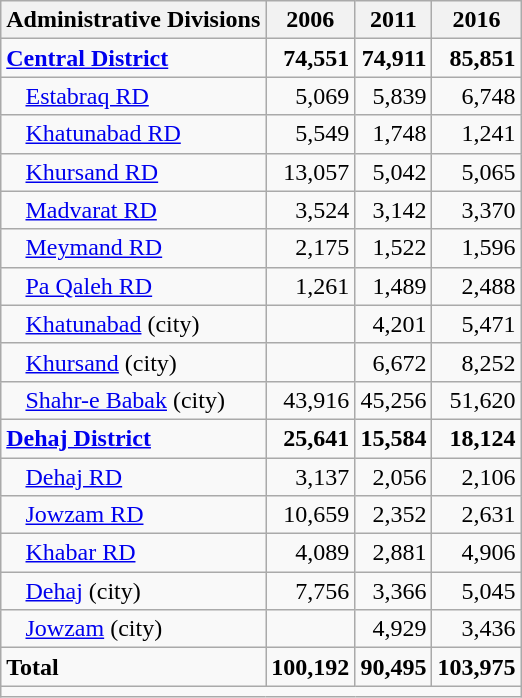<table class="wikitable">
<tr>
<th>Administrative Divisions</th>
<th>2006</th>
<th>2011</th>
<th>2016</th>
</tr>
<tr>
<td><strong><a href='#'>Central District</a></strong></td>
<td style="text-align: right;"><strong>74,551</strong></td>
<td style="text-align: right;"><strong>74,911</strong></td>
<td style="text-align: right;"><strong>85,851</strong></td>
</tr>
<tr>
<td style="padding-left: 1em;"><a href='#'>Estabraq RD</a></td>
<td style="text-align: right;">5,069</td>
<td style="text-align: right;">5,839</td>
<td style="text-align: right;">6,748</td>
</tr>
<tr>
<td style="padding-left: 1em;"><a href='#'>Khatunabad RD</a></td>
<td style="text-align: right;">5,549</td>
<td style="text-align: right;">1,748</td>
<td style="text-align: right;">1,241</td>
</tr>
<tr>
<td style="padding-left: 1em;"><a href='#'>Khursand RD</a></td>
<td style="text-align: right;">13,057</td>
<td style="text-align: right;">5,042</td>
<td style="text-align: right;">5,065</td>
</tr>
<tr>
<td style="padding-left: 1em;"><a href='#'>Madvarat RD</a></td>
<td style="text-align: right;">3,524</td>
<td style="text-align: right;">3,142</td>
<td style="text-align: right;">3,370</td>
</tr>
<tr>
<td style="padding-left: 1em;"><a href='#'>Meymand RD</a></td>
<td style="text-align: right;">2,175</td>
<td style="text-align: right;">1,522</td>
<td style="text-align: right;">1,596</td>
</tr>
<tr>
<td style="padding-left: 1em;"><a href='#'>Pa Qaleh RD</a></td>
<td style="text-align: right;">1,261</td>
<td style="text-align: right;">1,489</td>
<td style="text-align: right;">2,488</td>
</tr>
<tr>
<td style="padding-left: 1em;"><a href='#'>Khatunabad</a> (city)</td>
<td style="text-align: right;"></td>
<td style="text-align: right;">4,201</td>
<td style="text-align: right;">5,471</td>
</tr>
<tr>
<td style="padding-left: 1em;"><a href='#'>Khursand</a> (city)</td>
<td style="text-align: right;"></td>
<td style="text-align: right;">6,672</td>
<td style="text-align: right;">8,252</td>
</tr>
<tr>
<td style="padding-left: 1em;"><a href='#'>Shahr-e Babak</a> (city)</td>
<td style="text-align: right;">43,916</td>
<td style="text-align: right;">45,256</td>
<td style="text-align: right;">51,620</td>
</tr>
<tr>
<td><strong><a href='#'>Dehaj District</a></strong></td>
<td style="text-align: right;"><strong>25,641</strong></td>
<td style="text-align: right;"><strong>15,584</strong></td>
<td style="text-align: right;"><strong>18,124</strong></td>
</tr>
<tr>
<td style="padding-left: 1em;"><a href='#'>Dehaj RD</a></td>
<td style="text-align: right;">3,137</td>
<td style="text-align: right;">2,056</td>
<td style="text-align: right;">2,106</td>
</tr>
<tr>
<td style="padding-left: 1em;"><a href='#'>Jowzam RD</a></td>
<td style="text-align: right;">10,659</td>
<td style="text-align: right;">2,352</td>
<td style="text-align: right;">2,631</td>
</tr>
<tr>
<td style="padding-left: 1em;"><a href='#'>Khabar RD</a></td>
<td style="text-align: right;">4,089</td>
<td style="text-align: right;">2,881</td>
<td style="text-align: right;">4,906</td>
</tr>
<tr>
<td style="padding-left: 1em;"><a href='#'>Dehaj</a> (city)</td>
<td style="text-align: right;">7,756</td>
<td style="text-align: right;">3,366</td>
<td style="text-align: right;">5,045</td>
</tr>
<tr>
<td style="padding-left: 1em;"><a href='#'>Jowzam</a> (city)</td>
<td style="text-align: right;"></td>
<td style="text-align: right;">4,929</td>
<td style="text-align: right;">3,436</td>
</tr>
<tr>
<td><strong>Total</strong></td>
<td style="text-align: right;"><strong>100,192</strong></td>
<td style="text-align: right;"><strong>90,495</strong></td>
<td style="text-align: right;"><strong>103,975</strong></td>
</tr>
<tr>
<td colspan=4></td>
</tr>
</table>
